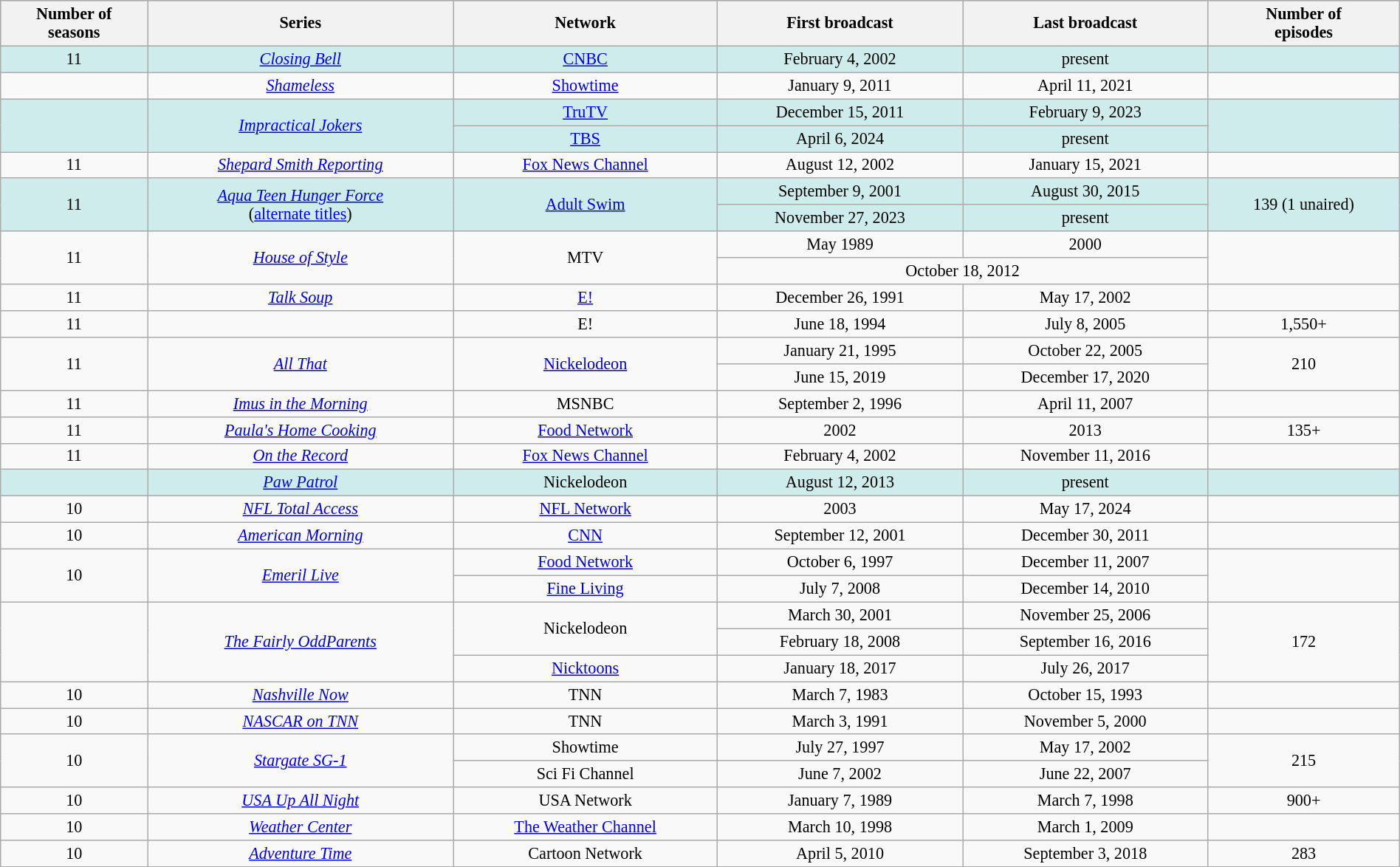<table class="wikitable sortable" style="font-size:92.5%; text-align:center;" width="100%">
<tr bgcolor="#CCCCCC">
<th>Number of<br>seasons</th>
<th>Series</th>
<th>Network</th>
<th>First broadcast</th>
<th>Last broadcast</th>
<th>Number of<br>episodes</th>
</tr>
<tr bgcolor=#CFECEC>
<td>11</td>
<td><em><a href='#'>Closing Bell</a></em></td>
<td><a href='#'>CNBC</a></td>
<td>February 4, 2002</td>
<td>present</td>
<td></td>
</tr>
<tr>
<td></td>
<td><em><a href='#'>Shameless</a></em></td>
<td><a href='#'>Showtime</a></td>
<td>January 9, 2011</td>
<td>April 11, 2021</td>
<td></td>
</tr>
<tr bgcolor=#CFECEC>
<td rowspan=2></td>
<td rowspan=2><em><a href='#'>Impractical Jokers</a></em></td>
<td><a href='#'>TruTV</a></td>
<td>December 15, 2011</td>
<td>February 9, 2023</td>
<td rowspan=2></td>
</tr>
<tr bgcolor=#CFECEC>
<td><a href='#'>TBS</a></td>
<td>April 6, 2024</td>
<td>present</td>
</tr>
<tr>
<td>11</td>
<td><em><a href='#'>Shepard Smith Reporting</a></em></td>
<td><a href='#'>Fox News Channel</a></td>
<td>August 12, 2002</td>
<td>January 15, 2021</td>
<td></td>
</tr>
<tr bgcolor=#CFECEC>
<td rowspan="2">11</td>
<td rowspan="2"><em><a href='#'>Aqua Teen Hunger Force</a></em><br>(<a href='#'>alternate titles</a>)</td>
<td rowspan="2"><a href='#'>Adult Swim</a></td>
<td>September 9, 2001</td>
<td>August 30, 2015</td>
<td rowspan="2">139 (1 unaired)</td>
</tr>
<tr bgcolor=#CFECEC>
<td>November 27, 2023</td>
<td>present</td>
</tr>
<tr>
<td rowspan="2">11</td>
<td rowspan="2"><em><a href='#'>House of Style</a></em></td>
<td rowspan="2">MTV</td>
<td>May 1989</td>
<td>2000</td>
<td rowspan="2"></td>
</tr>
<tr>
<td colspan="2">October 18, 2012</td>
</tr>
<tr>
<td>11</td>
<td><em><a href='#'>Talk Soup</a></em></td>
<td><a href='#'>E!</a></td>
<td>December 26, 1991</td>
<td>May 17, 2002</td>
<td></td>
</tr>
<tr>
<td>11</td>
<td></td>
<td>E!</td>
<td>June 18, 1994</td>
<td>July 8, 2005</td>
<td>1,550+</td>
</tr>
<tr>
<td rowspan="2">11</td>
<td rowspan="2"><em><a href='#'>All That</a></em></td>
<td rowspan="2"><a href='#'>Nickelodeon</a></td>
<td>January 21, 1995</td>
<td>October 22, 2005</td>
<td rowspan="2">210</td>
</tr>
<tr>
<td>June 15, 2019</td>
<td>December 17, 2020</td>
</tr>
<tr>
<td>11</td>
<td><em><a href='#'>Imus in the Morning</a></em></td>
<td>MSNBC</td>
<td>September 2, 1996</td>
<td>April 11, 2007</td>
<td></td>
</tr>
<tr>
<td>11</td>
<td><em><a href='#'>Paula's Home Cooking</a></em></td>
<td><a href='#'>Food Network</a></td>
<td>2002</td>
<td>2013</td>
<td>135+</td>
</tr>
<tr>
<td>11</td>
<td><em><a href='#'>On the Record</a></em></td>
<td><a href='#'>Fox News Channel</a></td>
<td>February 4, 2002</td>
<td>November 11, 2016</td>
<td></td>
</tr>
<tr bgcolor=#CFECEC>
<td></td>
<td><em><a href='#'>Paw Patrol</a></em></td>
<td>Nickelodeon</td>
<td>August 12, 2013</td>
<td>present</td>
<td></td>
</tr>
<tr>
<td>10</td>
<td><em><a href='#'>NFL Total Access</a></em></td>
<td><a href='#'>NFL Network</a></td>
<td>2003</td>
<td>May 17, 2024</td>
<td></td>
</tr>
<tr>
<td>10</td>
<td><em><a href='#'>American Morning</a></em></td>
<td><a href='#'>CNN</a></td>
<td>September 12, 2001</td>
<td>December 30, 2011</td>
<td></td>
</tr>
<tr>
<td rowspan="2">10</td>
<td rowspan="2"><em><a href='#'>Emeril Live</a></em></td>
<td><a href='#'>Food Network</a></td>
<td>October 6, 1997</td>
<td>December 11, 2007</td>
<td rowspan="2"></td>
</tr>
<tr>
<td><a href='#'>Fine Living</a></td>
<td>July 7, 2008</td>
<td>December 14, 2010</td>
</tr>
<tr>
<td rowspan="3"></td>
<td rowspan="3"><em><a href='#'>The Fairly OddParents</a></em></td>
<td rowspan="2">Nickelodeon</td>
<td>March 30, 2001</td>
<td>November 25, 2006</td>
<td rowspan="3">172</td>
</tr>
<tr>
<td>February 18, 2008</td>
<td>September 16, 2016</td>
</tr>
<tr>
<td><a href='#'>Nicktoons</a></td>
<td>January 18, 2017</td>
<td>July 26, 2017</td>
</tr>
<tr>
<td>10</td>
<td><em><a href='#'>Nashville Now</a></em></td>
<td>TNN</td>
<td>March 7, 1983</td>
<td>October 15, 1993</td>
<td></td>
</tr>
<tr>
<td>10</td>
<td><em><a href='#'>NASCAR on TNN</a></em></td>
<td>TNN</td>
<td>March 3, 1991</td>
<td>November 5, 2000</td>
<td></td>
</tr>
<tr>
<td rowspan="2">10</td>
<td rowspan="2"><em><a href='#'>Stargate SG-1</a></em></td>
<td>Showtime</td>
<td>July 27, 1997</td>
<td>May 17, 2002</td>
<td rowspan="2">215</td>
</tr>
<tr>
<td>Sci Fi Channel</td>
<td>June 7, 2002</td>
<td>June 22, 2007</td>
</tr>
<tr>
<td>10</td>
<td><em><a href='#'>USA Up All Night</a></em></td>
<td>USA Network</td>
<td>January 7, 1989</td>
<td>March 7, 1998</td>
<td>900+</td>
</tr>
<tr>
<td>10</td>
<td><em><a href='#'>Weather Center</a></em></td>
<td><a href='#'>The Weather Channel</a></td>
<td>March 10, 1998</td>
<td>March 1, 2009</td>
<td></td>
</tr>
<tr>
<td>10</td>
<td><em><a href='#'>Adventure Time</a></em></td>
<td>Cartoon Network</td>
<td>April 5, 2010</td>
<td>September 3, 2018</td>
<td>283</td>
</tr>
<tr>
</tr>
</table>
